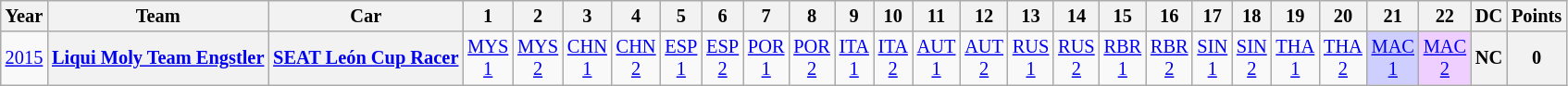<table class="wikitable" style="text-align:center; font-size:85%">
<tr>
<th>Year</th>
<th>Team</th>
<th>Car</th>
<th>1</th>
<th>2</th>
<th>3</th>
<th>4</th>
<th>5</th>
<th>6</th>
<th>7</th>
<th>8</th>
<th>9</th>
<th>10</th>
<th>11</th>
<th>12</th>
<th>13</th>
<th>14</th>
<th>15</th>
<th>16</th>
<th>17</th>
<th>18</th>
<th>19</th>
<th>20</th>
<th>21</th>
<th>22</th>
<th>DC</th>
<th>Points</th>
</tr>
<tr>
<td><a href='#'>2015</a></td>
<th><a href='#'>Liqui Moly Team Engstler</a></th>
<th><a href='#'>SEAT León Cup Racer</a></th>
<td style="background:#;"><a href='#'>MYS<br>1</a></td>
<td style="background:#;"><a href='#'>MYS<br>2</a></td>
<td style="background:#;"><a href='#'>CHN<br>1</a></td>
<td style="background:#;"><a href='#'>CHN<br>2</a></td>
<td style="background:#;"><a href='#'>ESP<br>1</a></td>
<td style="background:#;"><a href='#'>ESP<br>2</a></td>
<td style="background:#;"><a href='#'>POR<br>1</a></td>
<td style="background:#;"><a href='#'>POR<br>2</a></td>
<td style="background:#;"><a href='#'>ITA<br>1</a></td>
<td style="background:#;"><a href='#'>ITA<br>2</a></td>
<td style="background:#;"><a href='#'>AUT<br>1</a></td>
<td style="background:#;"><a href='#'>AUT<br>2</a></td>
<td style="background:#;"><a href='#'>RUS<br>1</a></td>
<td style="background:#;"><a href='#'>RUS<br>2</a></td>
<td style="background:#;"><a href='#'>RBR<br>1</a></td>
<td style="background:#;"><a href='#'>RBR<br>2</a></td>
<td style="background:#;"><a href='#'>SIN<br>1</a></td>
<td style="background:#;"><a href='#'>SIN<br>2</a></td>
<td style="background:#;"><a href='#'>THA<br>1</a></td>
<td style="background:#;"><a href='#'>THA<br>2</a></td>
<td style="background:#CFCFFF;"><a href='#'>MAC<br>1</a><br></td>
<td style="background:#EFCFFF;"><a href='#'>MAC<br>2</a><br></td>
<th>NC</th>
<th>0</th>
</tr>
</table>
